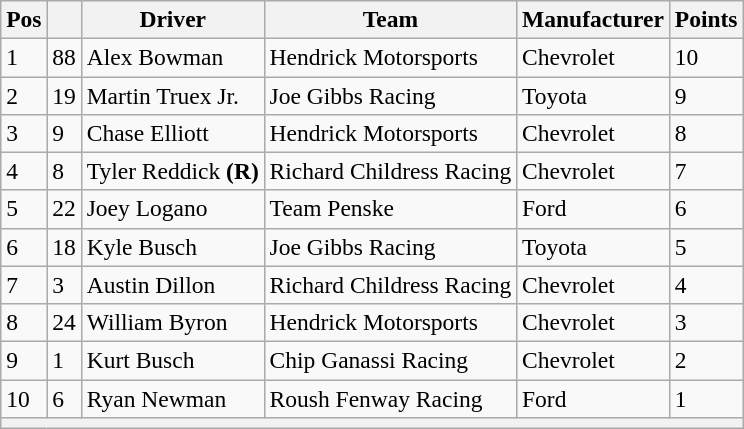<table class="wikitable" style="font-size:98%">
<tr>
<th>Pos</th>
<th></th>
<th>Driver</th>
<th>Team</th>
<th>Manufacturer</th>
<th>Points</th>
</tr>
<tr>
<td>1</td>
<td>88</td>
<td>Alex Bowman</td>
<td>Hendrick Motorsports</td>
<td>Chevrolet</td>
<td>10</td>
</tr>
<tr>
<td>2</td>
<td>19</td>
<td>Martin Truex Jr.</td>
<td>Joe Gibbs Racing</td>
<td>Toyota</td>
<td>9</td>
</tr>
<tr>
<td>3</td>
<td>9</td>
<td>Chase Elliott</td>
<td>Hendrick Motorsports</td>
<td>Chevrolet</td>
<td>8</td>
</tr>
<tr>
<td>4</td>
<td>8</td>
<td>Tyler Reddick <strong>(R)</strong></td>
<td>Richard Childress Racing</td>
<td>Chevrolet</td>
<td>7</td>
</tr>
<tr>
<td>5</td>
<td>22</td>
<td>Joey Logano</td>
<td>Team Penske</td>
<td>Ford</td>
<td>6</td>
</tr>
<tr>
<td>6</td>
<td>18</td>
<td>Kyle Busch</td>
<td>Joe Gibbs Racing</td>
<td>Toyota</td>
<td>5</td>
</tr>
<tr>
<td>7</td>
<td>3</td>
<td>Austin Dillon</td>
<td>Richard Childress Racing</td>
<td>Chevrolet</td>
<td>4</td>
</tr>
<tr>
<td>8</td>
<td>24</td>
<td>William Byron</td>
<td>Hendrick Motorsports</td>
<td>Chevrolet</td>
<td>3</td>
</tr>
<tr>
<td>9</td>
<td>1</td>
<td>Kurt Busch</td>
<td>Chip Ganassi Racing</td>
<td>Chevrolet</td>
<td>2</td>
</tr>
<tr>
<td>10</td>
<td>6</td>
<td>Ryan Newman</td>
<td>Roush Fenway Racing</td>
<td>Ford</td>
<td>1</td>
</tr>
<tr>
<th colspan="6"></th>
</tr>
</table>
